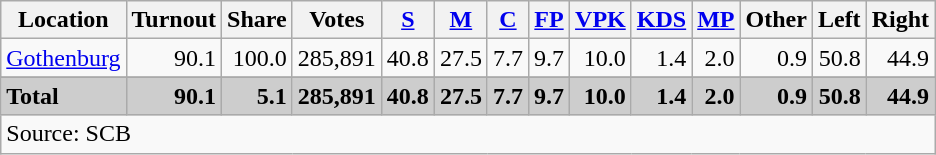<table class="wikitable sortable" style=text-align:right>
<tr>
<th>Location</th>
<th>Turnout</th>
<th>Share</th>
<th>Votes</th>
<th><a href='#'>S</a></th>
<th><a href='#'>M</a></th>
<th><a href='#'>C</a></th>
<th><a href='#'>FP</a></th>
<th><a href='#'>VPK</a></th>
<th><a href='#'>KDS</a></th>
<th><a href='#'>MP</a></th>
<th>Other</th>
<th>Left</th>
<th>Right</th>
</tr>
<tr>
<td align=left><a href='#'>Gothenburg</a></td>
<td>90.1</td>
<td>100.0</td>
<td>285,891</td>
<td>40.8</td>
<td>27.5</td>
<td>7.7</td>
<td>9.7</td>
<td>10.0</td>
<td>1.4</td>
<td>2.0</td>
<td>0.9</td>
<td>50.8</td>
<td>44.9</td>
</tr>
<tr>
</tr>
<tr style="background:#CDCDCD;">
<td align=left><strong>Total</strong></td>
<td><strong>90.1</strong></td>
<td><strong>5.1</strong></td>
<td><strong>285,891</strong></td>
<td><strong>40.8</strong></td>
<td><strong>27.5</strong></td>
<td><strong>7.7</strong></td>
<td><strong>9.7</strong></td>
<td><strong>10.0</strong></td>
<td><strong>1.4</strong></td>
<td><strong>2.0</strong></td>
<td><strong>0.9</strong></td>
<td><strong>50.8</strong></td>
<td><strong>44.9</strong></td>
</tr>
<tr>
<td align=left colspan=14>Source: SCB </td>
</tr>
</table>
